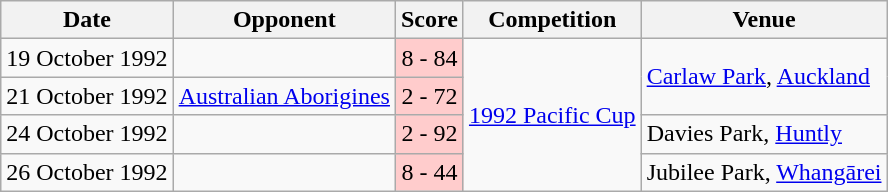<table class="wikitable">
<tr>
<th>Date</th>
<th>Opponent</th>
<th>Score</th>
<th>Competition</th>
<th>Venue</th>
</tr>
<tr>
<td>19 October 1992</td>
<td></td>
<td bgcolor="#FFCCCC" style="text-align:center;">8 - 84</td>
<td rowspan="4"><a href='#'>1992 Pacific Cup</a></td>
<td rowspan="2"> <a href='#'>Carlaw Park</a>, <a href='#'>Auckland</a></td>
</tr>
<tr>
<td>21 October 1992</td>
<td> <a href='#'>Australian Aborigines</a></td>
<td bgcolor="#FFCCCC" style="text-align:center;">2 - 72</td>
</tr>
<tr>
<td>24 October 1992</td>
<td></td>
<td bgcolor="#FFCCCC" style="text-align:center;">2 - 92</td>
<td> Davies Park, <a href='#'>Huntly</a></td>
</tr>
<tr>
<td>26 October 1992</td>
<td></td>
<td bgcolor="#FFCCCC" style="text-align:center;">8 - 44</td>
<td> Jubilee Park, <a href='#'>Whangārei</a></td>
</tr>
</table>
